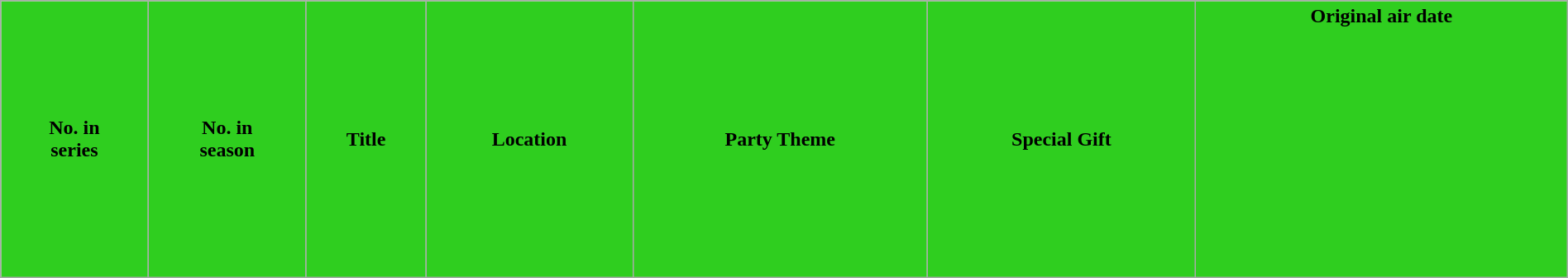<table class="wikitable plainrowheaders" style="width:100%;">
<tr>
<th style="background:#2FCE1F">No. in<br>series</th>
<th style="background:#2FCE1F">No. in<br>season</th>
<th style="background:#2FCE1F">Title</th>
<th style="background:#2FCE1F">Location</th>
<th style="background:#2FCE1F">Party Theme</th>
<th style="background:#2FCE1F">Special Gift</th>
<th style="background:#2FCE1F">Original air date<br><br><br><br><br><br><br>
<br><br><br><br><br></th>
</tr>
</table>
